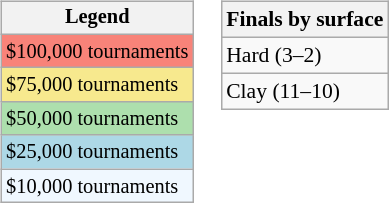<table>
<tr valign=top>
<td><br><table class=wikitable style="font-size:85%">
<tr>
<th>Legend</th>
</tr>
<tr style="background:#f88379;">
<td>$100,000 tournaments</td>
</tr>
<tr style="background:#f7e98e;">
<td>$75,000 tournaments</td>
</tr>
<tr style="background:#addfad;">
<td>$50,000 tournaments</td>
</tr>
<tr style="background:lightblue;">
<td>$25,000 tournaments</td>
</tr>
<tr style="background:#f0f8ff;">
<td>$10,000 tournaments</td>
</tr>
</table>
</td>
<td><br><table class=wikitable style="font-size:90%">
<tr>
<th>Finals by surface</th>
</tr>
<tr>
<td>Hard (3–2)</td>
</tr>
<tr>
<td>Clay (11–10)</td>
</tr>
</table>
</td>
</tr>
</table>
